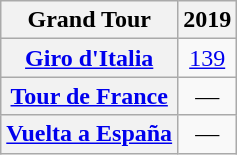<table class="wikitable plainrowheaders">
<tr>
<th>Grand Tour</th>
<th scope="col">2019</th>
</tr>
<tr style="text-align:center;">
<th scope="row"> <a href='#'>Giro d'Italia</a></th>
<td style="text-align:center;"><a href='#'>139</a></td>
</tr>
<tr style="text-align:center;">
<th scope="row"> <a href='#'>Tour de France</a></th>
<td>—</td>
</tr>
<tr style="text-align:center;">
<th scope="row"> <a href='#'>Vuelta a España</a></th>
<td>—</td>
</tr>
</table>
